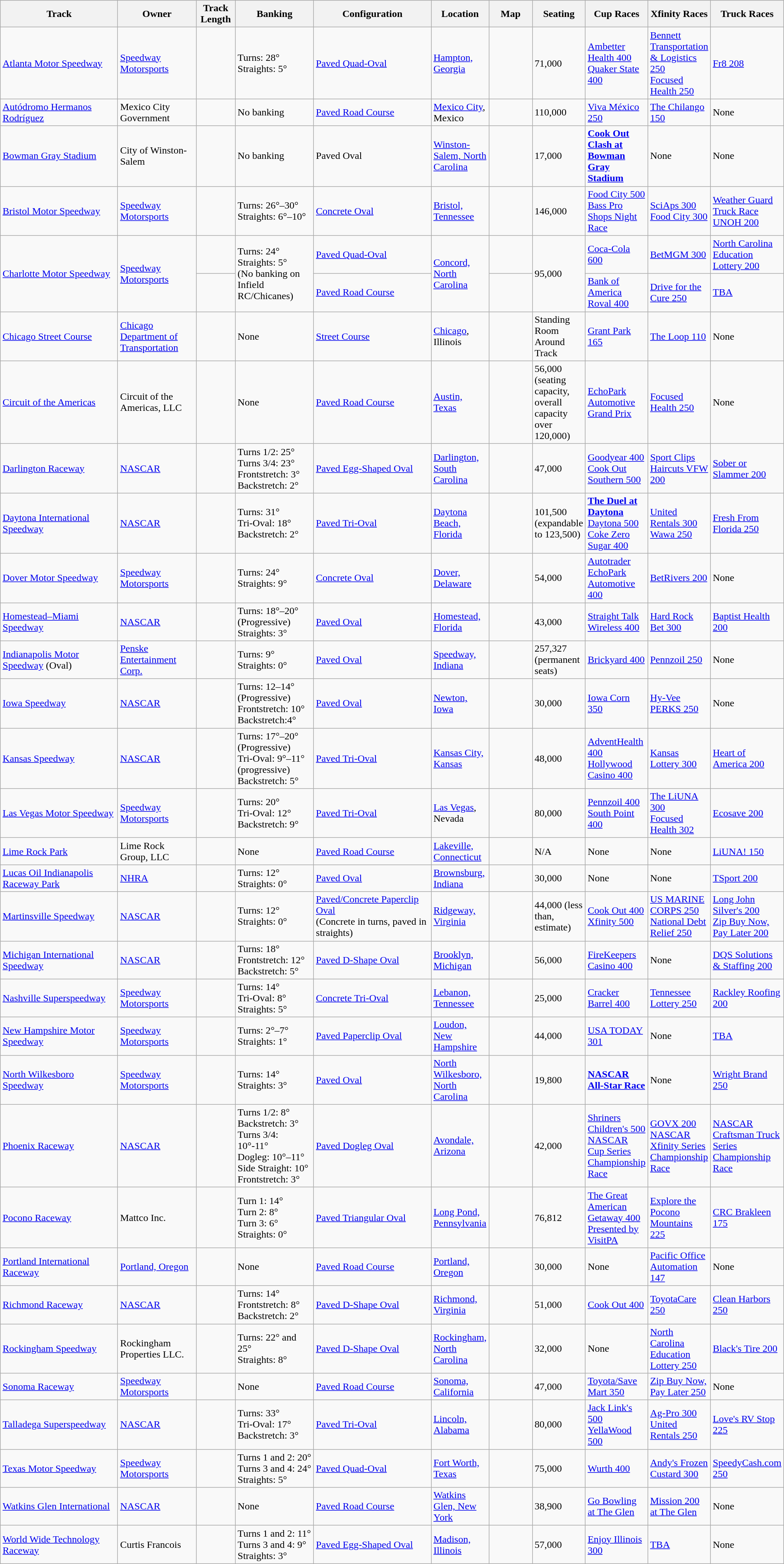<table class="wikitable sortable" style="width:100%">
<tr>
<th style="width:15%;">Track</th>
<th style="width:10%;">Owner</th>
<th style="width:5%;">Track Length</th>
<th style="width:10%;">Banking</th>
<th style="width:15%;">Configuration</th>
<th style="width:5%;" class="unsortable">Location</th>
<th>Map</th>
<th style="width:5%;" data-sort-type="number">Seating</th>
<th style="width:5%;">Cup Races</th>
<th style="width:5%;">Xfinity Races</th>
<th style="width:5%;">Truck Races</th>
</tr>
<tr>
<td><a href='#'>Atlanta Motor Speedway</a></td>
<td><a href='#'>Speedway Motorsports</a></td>
<td></td>
<td>Turns: 28°<br>Straights: 5°</td>
<td><a href='#'>Paved Quad-Oval</a></td>
<td><a href='#'>Hampton, Georgia</a></td>
<td></td>
<td>71,000</td>
<td><a href='#'>Ambetter Health 400</a><br><a href='#'>Quaker State 400</a></td>
<td><a href='#'>Bennett Transportation & Logistics 250</a> <br><a href='#'>Focused Health 250</a></td>
<td><a href='#'>Fr8 208</a></td>
</tr>
<tr>
<td><a href='#'>Autódromo Hermanos Rodríguez</a></td>
<td>Mexico City Government</td>
<td></td>
<td>No banking</td>
<td><a href='#'>Paved Road Course</a></td>
<td><a href='#'>Mexico City</a>, Mexico</td>
<td></td>
<td>110,000</td>
<td><a href='#'>Viva México 250</a></td>
<td><a href='#'>The Chilango 150</a></td>
<td>None</td>
</tr>
<tr>
<td><a href='#'>Bowman Gray Stadium</a></td>
<td>City of Winston-Salem</td>
<td></td>
<td>No banking</td>
<td>Paved Oval</td>
<td><a href='#'>Winston-Salem, North Carolina</a></td>
<td></td>
<td>17,000</td>
<td><strong><a href='#'>Cook Out Clash at Bowman Gray Stadium</a></strong></td>
<td>None</td>
<td>None</td>
</tr>
<tr>
<td><a href='#'>Bristol Motor Speedway</a></td>
<td><a href='#'>Speedway Motorsports</a></td>
<td></td>
<td>Turns: 26°–30°<br>Straights: 6°–10°</td>
<td><a href='#'>Concrete Oval</a></td>
<td><a href='#'>Bristol, Tennessee</a></td>
<td></td>
<td>146,000</td>
<td><a href='#'>Food City 500</a><br><a href='#'>Bass Pro Shops Night Race</a></td>
<td><a href='#'>SciAps 300</a><br><a href='#'>Food City 300</a></td>
<td><a href='#'>Weather Guard Truck Race</a><br><a href='#'>UNOH 200</a></td>
</tr>
<tr>
<td rowspan="2"><a href='#'>Charlotte Motor Speedway</a></td>
<td rowspan="2"><a href='#'>Speedway Motorsports</a></td>
<td></td>
<td rowspan="2">Turns: 24°<br>Straights: 5°<br>(No banking on Infield RC/Chicanes)</td>
<td><a href='#'>Paved Quad-Oval</a></td>
<td rowspan="2"><a href='#'>Concord, North Carolina</a></td>
<td></td>
<td rowspan="2">95,000</td>
<td><a href='#'>Coca-Cola 600</a></td>
<td><a href='#'>BetMGM 300</a></td>
<td><a href='#'>North Carolina Education Lottery 200</a></td>
</tr>
<tr>
<td></td>
<td><a href='#'>Paved Road Course</a></td>
<td></td>
<td><a href='#'>Bank of America Roval 400</a></td>
<td><a href='#'>Drive for the Cure 250</a></td>
<td><a href='#'>TBA</a></td>
</tr>
<tr>
<td><a href='#'>Chicago Street Course</a></td>
<td><a href='#'>Chicago Department of Transportation</a></td>
<td></td>
<td>None</td>
<td><a href='#'>Street Course</a></td>
<td><a href='#'>Chicago</a>, Illinois</td>
<td></td>
<td>Standing Room Around Track</td>
<td><a href='#'>Grant Park 165</a></td>
<td><a href='#'>The Loop 110</a></td>
<td>None</td>
</tr>
<tr>
<td><a href='#'>Circuit of the Americas</a></td>
<td>Circuit of the Americas, LLC</td>
<td></td>
<td>None</td>
<td><a href='#'>Paved Road Course</a></td>
<td><a href='#'>Austin, Texas</a></td>
<td></td>
<td>56,000 (seating capacity, overall capacity over 120,000)</td>
<td><a href='#'>EchoPark Automotive Grand Prix</a></td>
<td><a href='#'>Focused Health 250</a></td>
<td>None</td>
</tr>
<tr>
<td><a href='#'>Darlington Raceway</a></td>
<td><a href='#'>NASCAR</a></td>
<td></td>
<td>Turns 1/2: 25°<br>Turns 3/4: 23°<br>Frontstretch: 3°<br>Backstretch: 2°</td>
<td><a href='#'>Paved Egg-Shaped Oval</a></td>
<td><a href='#'>Darlington, South Carolina</a></td>
<td></td>
<td>47,000</td>
<td><a href='#'>Goodyear 400</a><br><a href='#'>Cook Out Southern 500</a></td>
<td><a href='#'>Sport Clips Haircuts VFW 200</a></td>
<td><a href='#'>Sober or Slammer 200</a></td>
</tr>
<tr>
<td><a href='#'>Daytona International Speedway</a></td>
<td><a href='#'>NASCAR</a></td>
<td></td>
<td>Turns: 31°<br>Tri-Oval: 18°<br>Backstretch: 2°</td>
<td><a href='#'>Paved Tri-Oval</a></td>
<td><a href='#'>Daytona Beach, Florida</a></td>
<td></td>
<td>101,500 (expandable to 123,500)</td>
<td><strong><a href='#'>The Duel at Daytona</a></strong> <br><a href='#'>Daytona 500</a><br><a href='#'>Coke Zero Sugar 400</a></td>
<td><a href='#'>United Rentals 300</a><br><a href='#'>Wawa 250</a></td>
<td><a href='#'>Fresh From Florida 250</a></td>
</tr>
<tr>
<td><a href='#'>Dover Motor Speedway</a></td>
<td><a href='#'>Speedway Motorsports</a></td>
<td></td>
<td>Turns: 24°<br>Straights: 9°</td>
<td><a href='#'>Concrete Oval</a></td>
<td><a href='#'>Dover, Delaware</a></td>
<td></td>
<td>54,000</td>
<td><a href='#'>Autotrader EchoPark Automotive 400</a></td>
<td><a href='#'>BetRivers 200</a></td>
<td>None</td>
</tr>
<tr>
<td><a href='#'>Homestead–Miami Speedway</a></td>
<td><a href='#'>NASCAR</a></td>
<td></td>
<td>Turns: 18°–20° (Progressive)<br>Straights: 3°</td>
<td><a href='#'>Paved Oval</a></td>
<td><a href='#'>Homestead, Florida</a></td>
<td></td>
<td>43,000</td>
<td><a href='#'>Straight Talk Wireless 400</a></td>
<td><a href='#'>Hard Rock Bet 300</a></td>
<td><a href='#'>Baptist Health 200</a></td>
</tr>
<tr>
<td><a href='#'>Indianapolis Motor Speedway</a> (Oval)</td>
<td><a href='#'>Penske Entertainment Corp.</a></td>
<td></td>
<td>Turns: 9°<br>Straights: 0°</td>
<td><a href='#'>Paved Oval</a></td>
<td><a href='#'>Speedway, Indiana</a></td>
<td></td>
<td>257,327 (permanent seats)</td>
<td><a href='#'>Brickyard 400</a></td>
<td><a href='#'>Pennzoil 250</a></td>
<td>None</td>
</tr>
<tr>
<td><a href='#'>Iowa Speedway</a></td>
<td><a href='#'>NASCAR</a></td>
<td></td>
<td>Turns: 12–14° (Progressive)<br>Frontstretch: 10°<br>Backstretch:4°</td>
<td><a href='#'>Paved Oval</a></td>
<td><a href='#'>Newton, Iowa</a></td>
<td></td>
<td>30,000</td>
<td><a href='#'>Iowa Corn 350</a></td>
<td><a href='#'>Hy-Vee PERKS 250</a></td>
<td>None</td>
</tr>
<tr>
<td><a href='#'>Kansas Speedway</a></td>
<td><a href='#'>NASCAR</a></td>
<td></td>
<td>Turns: 17°–20° (Progressive)<br>Tri-Oval: 9°–11° (progressive)<br>Backstretch: 5°</td>
<td><a href='#'>Paved Tri-Oval</a></td>
<td><a href='#'>Kansas City, Kansas</a></td>
<td></td>
<td>48,000</td>
<td><a href='#'>AdventHealth 400</a><br><a href='#'>Hollywood Casino 400</a></td>
<td><a href='#'>Kansas Lottery 300</a></td>
<td><a href='#'>Heart of America 200</a></td>
</tr>
<tr>
<td><a href='#'>Las Vegas Motor Speedway</a></td>
<td><a href='#'>Speedway Motorsports</a></td>
<td></td>
<td>Turns: 20°<br>Tri-Oval: 12°<br>Backstretch: 9°</td>
<td><a href='#'>Paved Tri-Oval</a></td>
<td><a href='#'>Las Vegas</a>, Nevada</td>
<td></td>
<td>80,000</td>
<td><a href='#'>Pennzoil 400</a><br><a href='#'>South Point 400</a></td>
<td><a href='#'>The LiUNA 300</a><br><a href='#'>Focused Health 302</a></td>
<td><a href='#'>Ecosave 200</a></td>
</tr>
<tr>
<td><a href='#'>Lime Rock Park</a></td>
<td>Lime Rock Group, LLC</td>
<td></td>
<td>None</td>
<td><a href='#'>Paved Road Course</a></td>
<td><a href='#'>Lakeville, Connecticut</a></td>
<td></td>
<td>N/A</td>
<td>None</td>
<td>None</td>
<td><a href='#'>LiUNA! 150</a></td>
</tr>
<tr>
<td><a href='#'>Lucas Oil Indianapolis Raceway Park</a></td>
<td><a href='#'>NHRA</a></td>
<td></td>
<td>Turns: 12°<br>Straights: 0°</td>
<td><a href='#'>Paved Oval</a></td>
<td><a href='#'>Brownsburg, Indiana</a></td>
<td></td>
<td>30,000</td>
<td>None</td>
<td>None</td>
<td><a href='#'>TSport 200</a></td>
</tr>
<tr>
<td><a href='#'>Martinsville Speedway</a></td>
<td><a href='#'>NASCAR</a></td>
<td></td>
<td>Turns: 12°<br>Straights: 0°</td>
<td><a href='#'>Paved/Concrete Paperclip Oval</a><br>(Concrete in turns, paved in straights)</td>
<td><a href='#'>Ridgeway, Virginia</a></td>
<td></td>
<td>44,000 (less than, estimate)</td>
<td><a href='#'>Cook Out 400</a><br><a href='#'>Xfinity 500</a></td>
<td><a href='#'>US MARINE CORPS 250</a><br><a href='#'>National Debt Relief 250</a></td>
<td><a href='#'>Long John Silver's 200</a><br><a href='#'>Zip Buy Now, Pay Later 200</a></td>
</tr>
<tr>
<td><a href='#'>Michigan International Speedway</a></td>
<td><a href='#'>NASCAR</a></td>
<td></td>
<td>Turns: 18°<br>Frontstretch: 12°<br>Backstretch: 5°</td>
<td><a href='#'>Paved D-Shape Oval</a></td>
<td><a href='#'>Brooklyn, Michigan</a></td>
<td></td>
<td>56,000</td>
<td><a href='#'>FireKeepers Casino 400</a></td>
<td>None</td>
<td><a href='#'>DQS Solutions & Staffing 200</a></td>
</tr>
<tr>
<td><a href='#'>Nashville Superspeedway</a></td>
<td><a href='#'>Speedway Motorsports</a></td>
<td></td>
<td>Turns: 14°<br>Tri-Oval: 8°<br>Straights: 5°</td>
<td><a href='#'>Concrete Tri-Oval</a></td>
<td><a href='#'>Lebanon, Tennessee</a></td>
<td></td>
<td>25,000</td>
<td><a href='#'>Cracker Barrel 400</a></td>
<td><a href='#'>Tennessee Lottery 250</a></td>
<td><a href='#'>Rackley Roofing 200</a></td>
</tr>
<tr>
<td><a href='#'>New Hampshire Motor Speedway</a></td>
<td><a href='#'>Speedway Motorsports</a></td>
<td></td>
<td>Turns: 2°–7°<br>Straights: 1°</td>
<td><a href='#'>Paved Paperclip Oval</a></td>
<td><a href='#'>Loudon, New Hampshire</a></td>
<td></td>
<td>44,000</td>
<td><a href='#'>USA TODAY 301</a></td>
<td>None</td>
<td><a href='#'>TBA</a></td>
</tr>
<tr>
<td><a href='#'>North Wilkesboro Speedway</a></td>
<td><a href='#'>Speedway Motorsports</a></td>
<td></td>
<td>Turns: 14°<br>Straights: 3°</td>
<td><a href='#'>Paved Oval</a></td>
<td><a href='#'>North Wilkesboro, North Carolina</a></td>
<td></td>
<td>19,800</td>
<td><strong><a href='#'>NASCAR All-Star Race</a></strong></td>
<td>None</td>
<td><a href='#'>Wright Brand 250</a></td>
</tr>
<tr>
<td><a href='#'>Phoenix Raceway</a></td>
<td><a href='#'>NASCAR</a></td>
<td></td>
<td>Turns 1/2: 8°<br>Backstretch: 3°<br>Turns 3/4: 10°-11°<br>Dogleg: 10°–11°<br>Side Straight: 10°<br>Frontstretch: 3°</td>
<td><a href='#'>Paved Dogleg Oval</a></td>
<td><a href='#'>Avondale, Arizona</a></td>
<td></td>
<td>42,000</td>
<td><a href='#'>Shriners Children's 500</a><br><a href='#'>NASCAR Cup Series Championship Race</a></td>
<td><a href='#'>GOVX 200</a><br><a href='#'>NASCAR Xfinity Series Championship Race</a></td>
<td><a href='#'>NASCAR Craftsman Truck Series Championship Race</a></td>
</tr>
<tr>
<td><a href='#'>Pocono Raceway</a></td>
<td>Mattco Inc.</td>
<td></td>
<td>Turn 1: 14°<br>Turn 2: 8°<br>Turn 3: 6°<br>Straights: 0°</td>
<td><a href='#'>Paved Triangular Oval</a></td>
<td><a href='#'>Long Pond, Pennsylvania</a></td>
<td></td>
<td>76,812</td>
<td><a href='#'>The Great American Getaway 400 Presented by VisitPA</a></td>
<td><a href='#'>Explore the Pocono Mountains 225</a></td>
<td><a href='#'>CRC Brakleen 175</a></td>
</tr>
<tr>
<td><a href='#'>Portland International Raceway</a></td>
<td><a href='#'>Portland, Oregon</a></td>
<td></td>
<td>None</td>
<td><a href='#'>Paved Road Course</a></td>
<td><a href='#'>Portland, Oregon</a></td>
<td></td>
<td>30,000</td>
<td>None</td>
<td><a href='#'>Pacific Office Automation 147</a></td>
<td>None</td>
</tr>
<tr>
<td><a href='#'>Richmond Raceway</a></td>
<td><a href='#'>NASCAR</a></td>
<td></td>
<td>Turns: 14°<br>Frontstretch: 8°<br>Backstretch: 2°</td>
<td><a href='#'>Paved D-Shape Oval</a></td>
<td><a href='#'>Richmond, Virginia</a></td>
<td></td>
<td>51,000</td>
<td><a href='#'>Cook Out 400</a></td>
<td><a href='#'>ToyotaCare 250</a></td>
<td><a href='#'>Clean Harbors 250</a></td>
</tr>
<tr>
<td><a href='#'>Rockingham Speedway</a></td>
<td>Rockingham Properties LLC.</td>
<td></td>
<td>Turns: 22° and 25°<br>Straights: 8°</td>
<td><a href='#'>Paved D-Shape Oval</a></td>
<td><a href='#'>Rockingham, North Carolina</a></td>
<td></td>
<td>32,000</td>
<td>None</td>
<td><a href='#'>North Carolina Education Lottery 250</a></td>
<td><a href='#'>Black's Tire 200</a></td>
</tr>
<tr>
<td><a href='#'>Sonoma Raceway</a></td>
<td><a href='#'>Speedway Motorsports</a></td>
<td></td>
<td>None</td>
<td><a href='#'>Paved Road Course</a></td>
<td><a href='#'>Sonoma, California</a></td>
<td></td>
<td>47,000</td>
<td><a href='#'>Toyota/Save Mart 350</a></td>
<td><a href='#'>Zip Buy Now, Pay Later 250</a></td>
<td>None</td>
</tr>
<tr>
<td><a href='#'>Talladega Superspeedway</a></td>
<td><a href='#'>NASCAR</a></td>
<td></td>
<td>Turns: 33°<br>Tri-Oval: 17°<br>Backstretch: 3°</td>
<td><a href='#'>Paved Tri-Oval</a></td>
<td><a href='#'>Lincoln, Alabama</a></td>
<td></td>
<td>80,000</td>
<td><a href='#'>Jack Link's 500</a><br><a href='#'>YellaWood 500</a></td>
<td><a href='#'>Ag-Pro 300</a><br><a href='#'>United Rentals 250</a></td>
<td><a href='#'>Love's RV Stop 225</a></td>
</tr>
<tr>
<td><a href='#'>Texas Motor Speedway</a></td>
<td><a href='#'>Speedway Motorsports</a></td>
<td></td>
<td>Turns 1 and 2: 20°<br>Turns 3 and 4: 24°<br>Straights: 5°</td>
<td><a href='#'>Paved Quad-Oval</a></td>
<td><a href='#'>Fort Worth, Texas</a></td>
<td></td>
<td>75,000</td>
<td><a href='#'>Wurth 400</a></td>
<td><a href='#'>Andy's Frozen Custard 300</a></td>
<td><a href='#'>SpeedyCash.com 250</a></td>
</tr>
<tr>
<td><a href='#'>Watkins Glen International</a></td>
<td><a href='#'>NASCAR</a></td>
<td></td>
<td>None</td>
<td><a href='#'>Paved Road Course</a></td>
<td><a href='#'>Watkins Glen, New York</a></td>
<td></td>
<td>38,900</td>
<td><a href='#'>Go Bowling at The Glen</a></td>
<td><a href='#'>Mission 200 at The Glen</a></td>
<td>None</td>
</tr>
<tr>
<td><a href='#'>World Wide Technology Raceway</a></td>
<td>Curtis Francois</td>
<td></td>
<td>Turns 1 and 2: 11°<br>Turns 3 and 4: 9°<br>Straights: 3°</td>
<td><a href='#'>Paved Egg-Shaped Oval</a></td>
<td><a href='#'>Madison, Illinois</a></td>
<td></td>
<td>57,000</td>
<td><a href='#'>Enjoy Illinois 300</a></td>
<td><a href='#'>TBA</a></td>
<td>None</td>
</tr>
</table>
